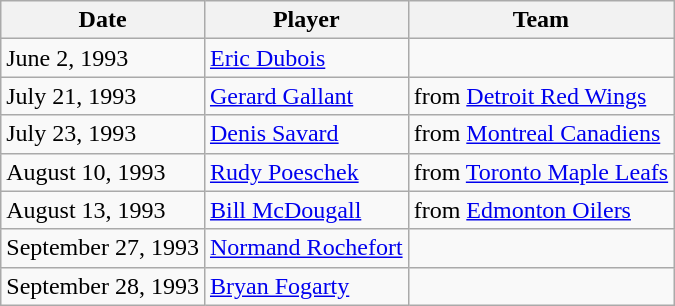<table class="wikitable">
<tr>
<th>Date</th>
<th>Player</th>
<th>Team</th>
</tr>
<tr>
<td>June 2, 1993</td>
<td><a href='#'>Eric Dubois</a></td>
<td></td>
</tr>
<tr>
<td>July 21, 1993</td>
<td><a href='#'>Gerard Gallant</a></td>
<td>from <a href='#'>Detroit Red Wings</a></td>
</tr>
<tr>
<td>July 23, 1993</td>
<td><a href='#'>Denis Savard</a></td>
<td>from <a href='#'>Montreal Canadiens</a></td>
</tr>
<tr>
<td>August 10, 1993</td>
<td><a href='#'>Rudy Poeschek</a></td>
<td>from <a href='#'>Toronto Maple Leafs</a></td>
</tr>
<tr>
<td>August 13, 1993</td>
<td><a href='#'>Bill McDougall</a></td>
<td>from <a href='#'>Edmonton Oilers</a></td>
</tr>
<tr>
<td>September 27, 1993</td>
<td><a href='#'>Normand Rochefort</a></td>
<td></td>
</tr>
<tr>
<td>September 28, 1993</td>
<td><a href='#'>Bryan Fogarty</a></td>
<td></td>
</tr>
</table>
